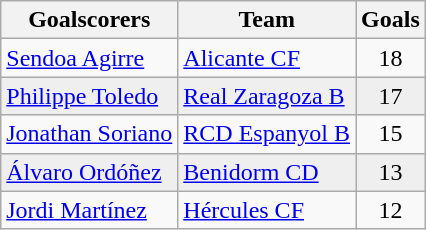<table class="wikitable sortable">
<tr>
<th>Goalscorers</th>
<th>Team</th>
<th>Goals</th>
</tr>
<tr>
<td> <a href='#'>Sendoa Agirre</a></td>
<td><a href='#'>Alicante CF</a></td>
<td align=center>18</td>
</tr>
<tr style="background:#efefef;">
<td> <a href='#'>Philippe Toledo</a></td>
<td><a href='#'>Real Zaragoza B</a></td>
<td align=center>17</td>
</tr>
<tr>
<td> <a href='#'>Jonathan Soriano</a></td>
<td><a href='#'>RCD Espanyol B</a></td>
<td align=center>15</td>
</tr>
<tr style="background:#efefef;">
<td> <a href='#'>Álvaro Ordóñez</a></td>
<td><a href='#'>Benidorm CD</a></td>
<td align=center>13</td>
</tr>
<tr>
<td> <a href='#'>Jordi Martínez</a></td>
<td><a href='#'>Hércules CF</a></td>
<td align=center>12</td>
</tr>
</table>
